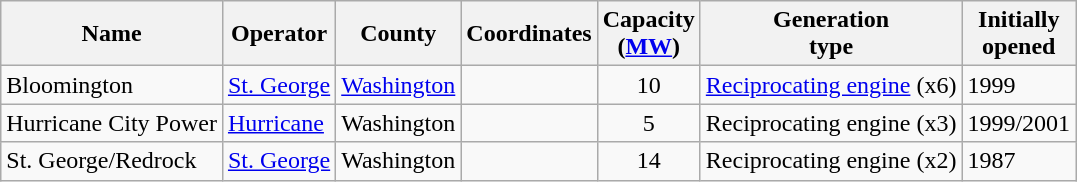<table class="wikitable sortable">
<tr>
<th>Name</th>
<th>Operator</th>
<th>County</th>
<th>Coordinates</th>
<th>Capacity<br>(<a href='#'>MW</a>)</th>
<th>Generation<br>type</th>
<th>Initially<br>opened</th>
</tr>
<tr>
<td>Bloomington</td>
<td><a href='#'>St. George</a></td>
<td><a href='#'>Washington</a></td>
<td></td>
<td align=center>10</td>
<td><a href='#'>Reciprocating engine</a> (x6)</td>
<td>1999</td>
</tr>
<tr>
<td>Hurricane City Power</td>
<td><a href='#'>Hurricane</a></td>
<td>Washington</td>
<td></td>
<td align=center>5</td>
<td>Reciprocating engine (x3)</td>
<td>1999/2001</td>
</tr>
<tr>
<td>St. George/Redrock</td>
<td><a href='#'>St. George</a></td>
<td>Washington</td>
<td></td>
<td align=center>14</td>
<td>Reciprocating engine (x2)</td>
<td>1987</td>
</tr>
</table>
